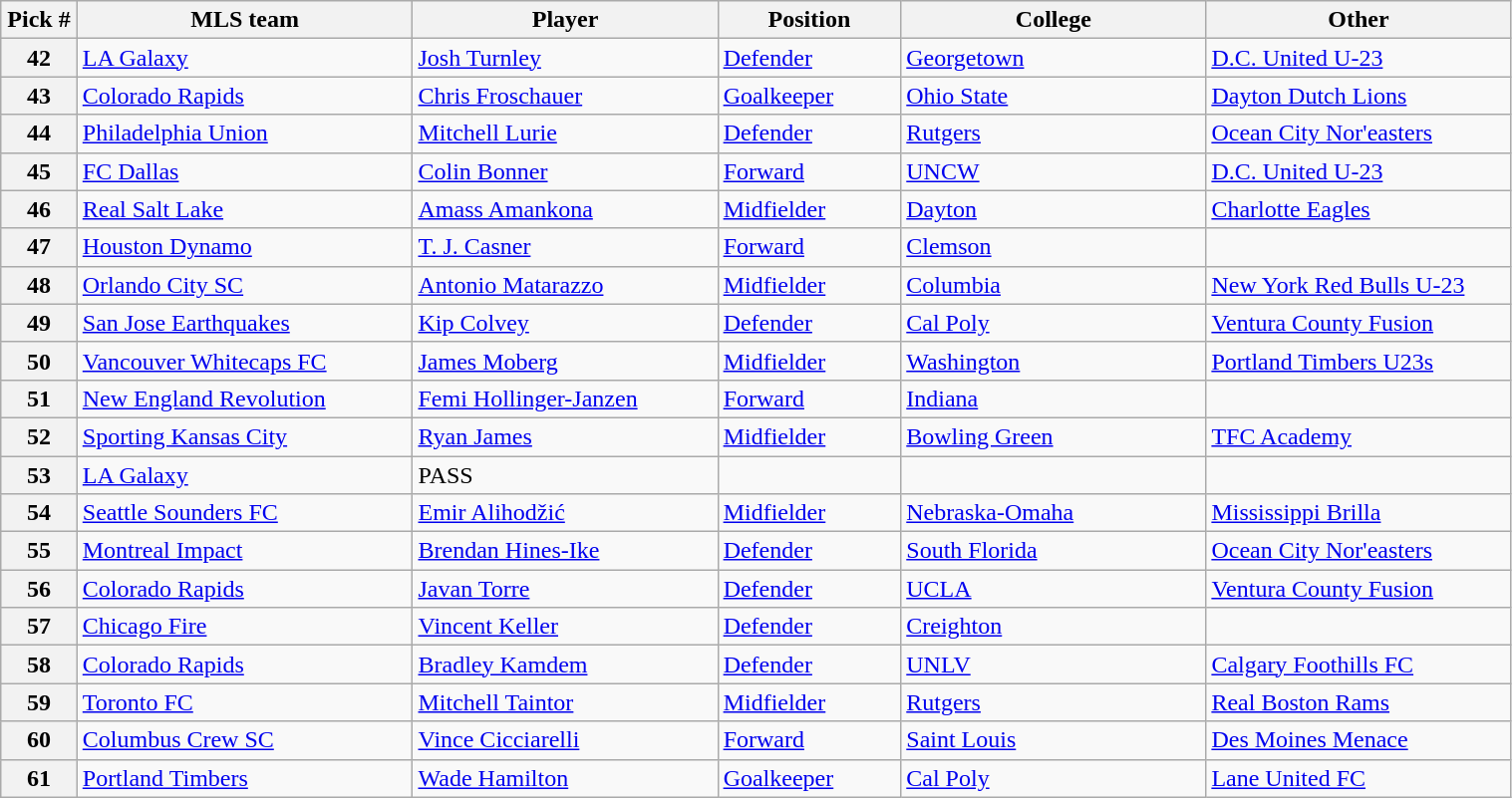<table class="wikitable sortable" style="width:80%">
<tr>
<th width=5%>Pick #</th>
<th width=22%>MLS team</th>
<th width=20%>Player</th>
<th width=12%>Position</th>
<th width=20%>College</th>
<th width=20%>Other</th>
</tr>
<tr>
<th>42</th>
<td><a href='#'>LA Galaxy</a></td>
<td> <a href='#'>Josh Turnley</a></td>
<td><a href='#'>Defender</a></td>
<td><a href='#'>Georgetown</a></td>
<td><a href='#'>D.C. United U-23</a></td>
</tr>
<tr>
<th>43</th>
<td><a href='#'>Colorado Rapids</a></td>
<td> <a href='#'>Chris Froschauer</a></td>
<td><a href='#'>Goalkeeper</a></td>
<td><a href='#'>Ohio State</a></td>
<td><a href='#'>Dayton Dutch Lions</a></td>
</tr>
<tr>
<th>44</th>
<td><a href='#'>Philadelphia Union</a></td>
<td> <a href='#'>Mitchell Lurie</a></td>
<td><a href='#'>Defender</a></td>
<td><a href='#'>Rutgers</a></td>
<td><a href='#'>Ocean City Nor'easters</a></td>
</tr>
<tr>
<th>45</th>
<td><a href='#'>FC Dallas</a></td>
<td> <a href='#'>Colin Bonner</a></td>
<td><a href='#'>Forward</a></td>
<td><a href='#'>UNCW</a></td>
<td><a href='#'>D.C. United U-23</a></td>
</tr>
<tr>
<th>46</th>
<td><a href='#'>Real Salt Lake</a></td>
<td> <a href='#'>Amass Amankona</a></td>
<td><a href='#'>Midfielder</a></td>
<td><a href='#'>Dayton</a></td>
<td><a href='#'>Charlotte Eagles</a></td>
</tr>
<tr>
<th>47</th>
<td><a href='#'>Houston Dynamo</a></td>
<td> <a href='#'>T. J. Casner</a></td>
<td><a href='#'>Forward</a></td>
<td><a href='#'>Clemson</a></td>
<td></td>
</tr>
<tr>
<th>48</th>
<td><a href='#'>Orlando City SC</a></td>
<td> <a href='#'>Antonio Matarazzo</a></td>
<td><a href='#'>Midfielder</a></td>
<td><a href='#'>Columbia</a></td>
<td><a href='#'>New York Red Bulls U-23</a></td>
</tr>
<tr>
<th>49</th>
<td><a href='#'>San Jose Earthquakes</a></td>
<td> <a href='#'>Kip Colvey</a></td>
<td><a href='#'>Defender</a></td>
<td><a href='#'>Cal Poly</a></td>
<td><a href='#'>Ventura County Fusion</a></td>
</tr>
<tr>
<th>50</th>
<td><a href='#'>Vancouver Whitecaps FC</a></td>
<td> <a href='#'>James Moberg</a></td>
<td><a href='#'>Midfielder</a></td>
<td><a href='#'>Washington</a></td>
<td><a href='#'>Portland Timbers U23s</a></td>
</tr>
<tr>
<th>51</th>
<td><a href='#'>New England Revolution</a></td>
<td> <a href='#'>Femi Hollinger-Janzen</a></td>
<td><a href='#'>Forward</a></td>
<td><a href='#'>Indiana</a></td>
<td></td>
</tr>
<tr>
<th>52</th>
<td><a href='#'>Sporting Kansas City</a></td>
<td> <a href='#'>Ryan James</a></td>
<td><a href='#'>Midfielder</a></td>
<td><a href='#'>Bowling Green</a></td>
<td><a href='#'>TFC Academy</a></td>
</tr>
<tr>
<th>53</th>
<td><a href='#'>LA Galaxy</a></td>
<td>PASS</td>
<td></td>
<td></td>
<td></td>
</tr>
<tr>
<th>54</th>
<td><a href='#'>Seattle Sounders FC</a></td>
<td> <a href='#'>Emir Alihodžić</a></td>
<td><a href='#'>Midfielder</a></td>
<td><a href='#'>Nebraska-Omaha</a></td>
<td><a href='#'>Mississippi Brilla</a></td>
</tr>
<tr>
<th>55</th>
<td><a href='#'>Montreal Impact</a></td>
<td> <a href='#'>Brendan Hines-Ike</a></td>
<td><a href='#'>Defender</a></td>
<td><a href='#'>South Florida</a></td>
<td><a href='#'>Ocean City Nor'easters</a></td>
</tr>
<tr>
<th>56</th>
<td><a href='#'>Colorado Rapids</a></td>
<td> <a href='#'>Javan Torre</a></td>
<td><a href='#'>Defender</a></td>
<td><a href='#'>UCLA</a></td>
<td><a href='#'>Ventura County Fusion</a></td>
</tr>
<tr>
<th>57</th>
<td><a href='#'>Chicago Fire</a></td>
<td> <a href='#'>Vincent Keller</a></td>
<td><a href='#'>Defender</a></td>
<td><a href='#'>Creighton</a></td>
<td></td>
</tr>
<tr>
<th>58</th>
<td><a href='#'>Colorado Rapids</a></td>
<td> <a href='#'>Bradley Kamdem</a></td>
<td><a href='#'>Defender</a></td>
<td><a href='#'>UNLV</a></td>
<td><a href='#'>Calgary Foothills FC</a></td>
</tr>
<tr>
<th>59</th>
<td><a href='#'>Toronto FC</a></td>
<td> <a href='#'>Mitchell Taintor</a></td>
<td><a href='#'>Midfielder</a></td>
<td><a href='#'>Rutgers</a></td>
<td><a href='#'>Real Boston Rams</a></td>
</tr>
<tr>
<th>60</th>
<td><a href='#'>Columbus Crew SC</a></td>
<td> <a href='#'>Vince Cicciarelli</a></td>
<td><a href='#'>Forward</a></td>
<td><a href='#'>Saint Louis</a></td>
<td><a href='#'>Des Moines Menace</a></td>
</tr>
<tr>
<th>61</th>
<td><a href='#'>Portland Timbers</a></td>
<td> <a href='#'>Wade Hamilton</a></td>
<td><a href='#'>Goalkeeper</a></td>
<td><a href='#'>Cal Poly</a></td>
<td><a href='#'>Lane United FC</a></td>
</tr>
</table>
